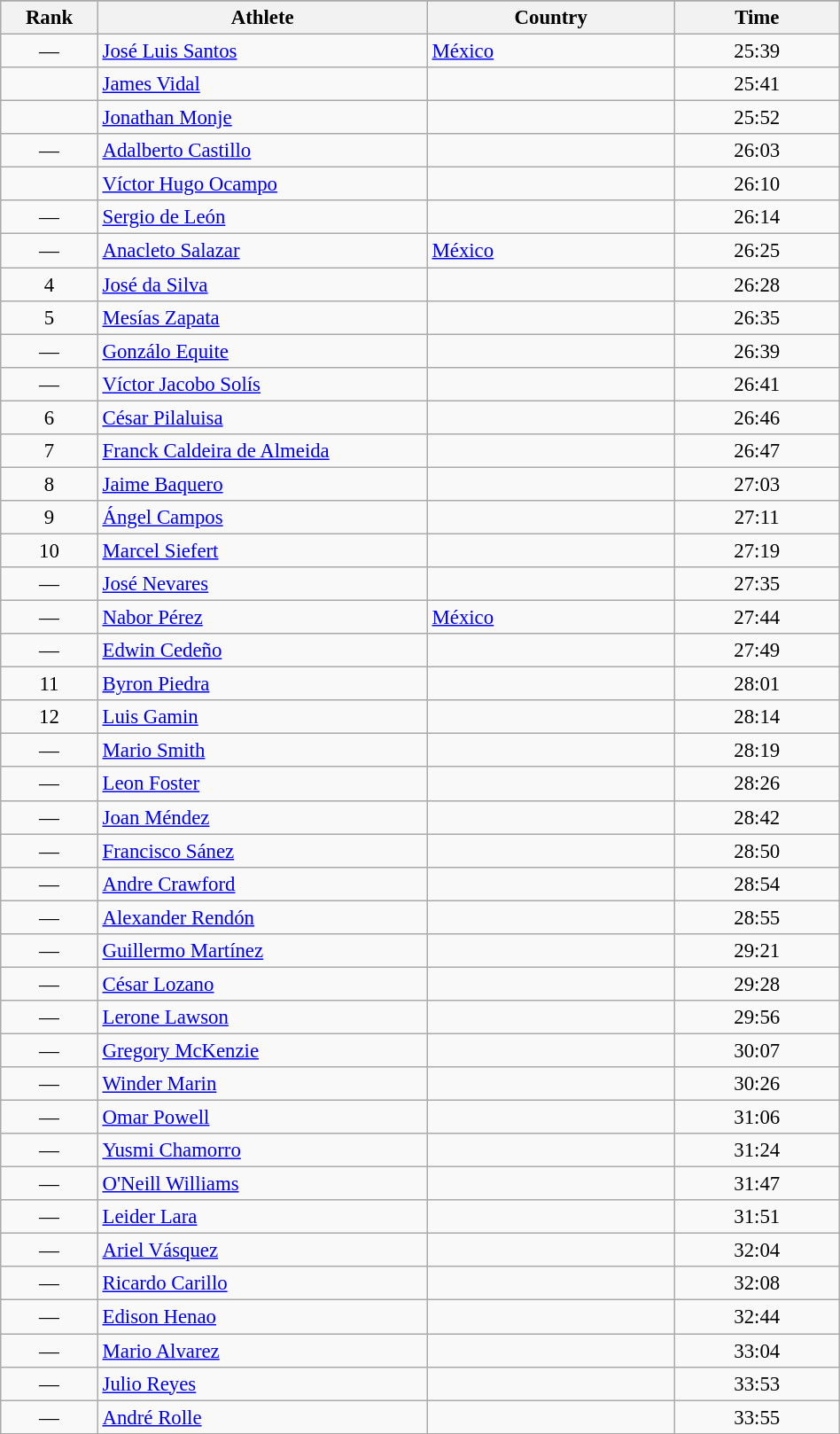<table class="wikitable sortable" style=" text-align:center; font-size:95%;" width="50%">
<tr>
</tr>
<tr>
<th width=5%>Rank</th>
<th width=20%>Athlete</th>
<th width=15%>Country</th>
<th width=10%>Time</th>
</tr>
<tr>
<td align=center>—</td>
<td align=left><a href='#'>José Luis Santos</a></td>
<td align=left> <a href='#'>México</a></td>
<td>25:39</td>
</tr>
<tr>
<td align=center></td>
<td align=left><a href='#'>James Vidal</a></td>
<td align=left></td>
<td>25:41</td>
</tr>
<tr>
<td align=center></td>
<td align=left><a href='#'>Jonathan Monje</a></td>
<td align=left></td>
<td>25:52</td>
</tr>
<tr>
<td align=center>—</td>
<td align=left><a href='#'>Adalberto Castillo</a></td>
<td align=left></td>
<td>26:03</td>
</tr>
<tr>
<td align=center></td>
<td align=left><a href='#'>Víctor Hugo Ocampo</a></td>
<td align=left></td>
<td>26:10</td>
</tr>
<tr>
<td align=center>—</td>
<td align=left><a href='#'>Sergio de León</a></td>
<td align=left></td>
<td>26:14</td>
</tr>
<tr>
<td align=center>—</td>
<td align=left><a href='#'>Anacleto Salazar</a></td>
<td align=left> <a href='#'>México</a></td>
<td>26:25</td>
</tr>
<tr>
<td align=center>4</td>
<td align=left><a href='#'>José da Silva</a></td>
<td align=left></td>
<td>26:28</td>
</tr>
<tr>
<td align=center>5</td>
<td align=left><a href='#'>Mesías Zapata</a></td>
<td align=left></td>
<td>26:35</td>
</tr>
<tr>
<td align=center>—</td>
<td align=left><a href='#'>Gonzálo Equite</a></td>
<td align=left></td>
<td>26:39</td>
</tr>
<tr>
<td align=center>—</td>
<td align=left><a href='#'>Víctor Jacobo Solís</a></td>
<td align=left></td>
<td>26:41</td>
</tr>
<tr>
<td align=center>6</td>
<td align=left><a href='#'>César Pilaluisa</a></td>
<td align=left></td>
<td>26:46</td>
</tr>
<tr>
<td align=center>7</td>
<td align=left><a href='#'>Franck Caldeira de Almeida</a></td>
<td align=left></td>
<td>26:47</td>
</tr>
<tr>
<td align=center>8</td>
<td align=left><a href='#'>Jaime Baquero</a></td>
<td align=left></td>
<td>27:03</td>
</tr>
<tr>
<td align=center>9</td>
<td align=left><a href='#'>Ángel Campos</a></td>
<td align=left></td>
<td>27:11</td>
</tr>
<tr>
<td align=center>10</td>
<td align=left><a href='#'>Marcel Siefert</a></td>
<td align=left></td>
<td>27:19</td>
</tr>
<tr>
<td align=center>—</td>
<td align=left><a href='#'>José Nevares</a></td>
<td align=left></td>
<td>27:35</td>
</tr>
<tr>
<td align=center>—</td>
<td align=left><a href='#'>Nabor Pérez</a></td>
<td align=left> <a href='#'>México</a></td>
<td>27:44</td>
</tr>
<tr>
<td align=center>—</td>
<td align=left><a href='#'>Edwin Cedeño</a></td>
<td align=left></td>
<td>27:49</td>
</tr>
<tr>
<td align=center>11</td>
<td align=left><a href='#'>Byron Piedra</a></td>
<td align=left></td>
<td>28:01</td>
</tr>
<tr>
<td align=center>12</td>
<td align=left><a href='#'>Luis Gamin</a></td>
<td align=left></td>
<td>28:14</td>
</tr>
<tr>
<td align=center>—</td>
<td align=left><a href='#'>Mario Smith</a></td>
<td align=left></td>
<td>28:19</td>
</tr>
<tr>
<td align=center>—</td>
<td align=left><a href='#'>Leon Foster</a></td>
<td align=left></td>
<td>28:26</td>
</tr>
<tr>
<td align=center>—</td>
<td align=left><a href='#'>Joan Méndez</a></td>
<td align=left></td>
<td>28:42</td>
</tr>
<tr>
<td align=center>—</td>
<td align=left><a href='#'>Francisco Sánez</a></td>
<td align=left></td>
<td>28:50</td>
</tr>
<tr>
<td align=center>—</td>
<td align=left><a href='#'>Andre Crawford</a></td>
<td align=left></td>
<td>28:54</td>
</tr>
<tr>
<td align=center>—</td>
<td align=left><a href='#'>Alexander Rendón</a></td>
<td align=left></td>
<td>28:55</td>
</tr>
<tr>
<td align=center>—</td>
<td align=left><a href='#'>Guillermo Martínez</a></td>
<td align=left></td>
<td>29:21</td>
</tr>
<tr>
<td align=center>—</td>
<td align=left><a href='#'>César Lozano</a></td>
<td align=left></td>
<td>29:28</td>
</tr>
<tr>
<td align=center>—</td>
<td align=left><a href='#'>Lerone Lawson</a></td>
<td align=left></td>
<td>29:56</td>
</tr>
<tr>
<td align=center>—</td>
<td align=left><a href='#'>Gregory McKenzie</a></td>
<td align=left></td>
<td>30:07</td>
</tr>
<tr>
<td align=center>—</td>
<td align=left><a href='#'>Winder Marin</a></td>
<td align=left></td>
<td>30:26</td>
</tr>
<tr>
<td align=center>—</td>
<td align=left><a href='#'>Omar Powell</a></td>
<td align=left></td>
<td>31:06</td>
</tr>
<tr>
<td align=center>—</td>
<td align=left><a href='#'>Yusmi Chamorro</a></td>
<td align=left></td>
<td>31:24</td>
</tr>
<tr>
<td align=center>—</td>
<td align=left><a href='#'>O'Neill Williams</a></td>
<td align=left></td>
<td>31:47</td>
</tr>
<tr>
<td align=center>—</td>
<td align=left><a href='#'>Leider Lara</a></td>
<td align=left></td>
<td>31:51</td>
</tr>
<tr>
<td align=center>—</td>
<td align=left><a href='#'>Ariel Vásquez</a></td>
<td align=left></td>
<td>32:04</td>
</tr>
<tr>
<td align=center>—</td>
<td align=left><a href='#'>Ricardo Carillo</a></td>
<td align=left></td>
<td>32:08</td>
</tr>
<tr>
<td align=center>—</td>
<td align=left><a href='#'>Edison Henao</a></td>
<td align=left></td>
<td>32:44</td>
</tr>
<tr>
<td align=center>—</td>
<td align=left><a href='#'>Mario Alvarez</a></td>
<td align=left></td>
<td>33:04</td>
</tr>
<tr>
<td align=center>—</td>
<td align=left><a href='#'>Julio Reyes</a></td>
<td align=left></td>
<td>33:53</td>
</tr>
<tr>
<td align=center>—</td>
<td align=left><a href='#'>André Rolle</a></td>
<td align=left></td>
<td>33:55</td>
</tr>
</table>
